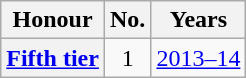<table class="wikitable plainrowheaders">
<tr>
<th scope=col>Honour</th>
<th scope=col>No.</th>
<th scope=col>Years</th>
</tr>
<tr>
<th scope=row><a href='#'>Fifth tier</a></th>
<td align=center>1</td>
<td><a href='#'>2013–14</a></td>
</tr>
</table>
